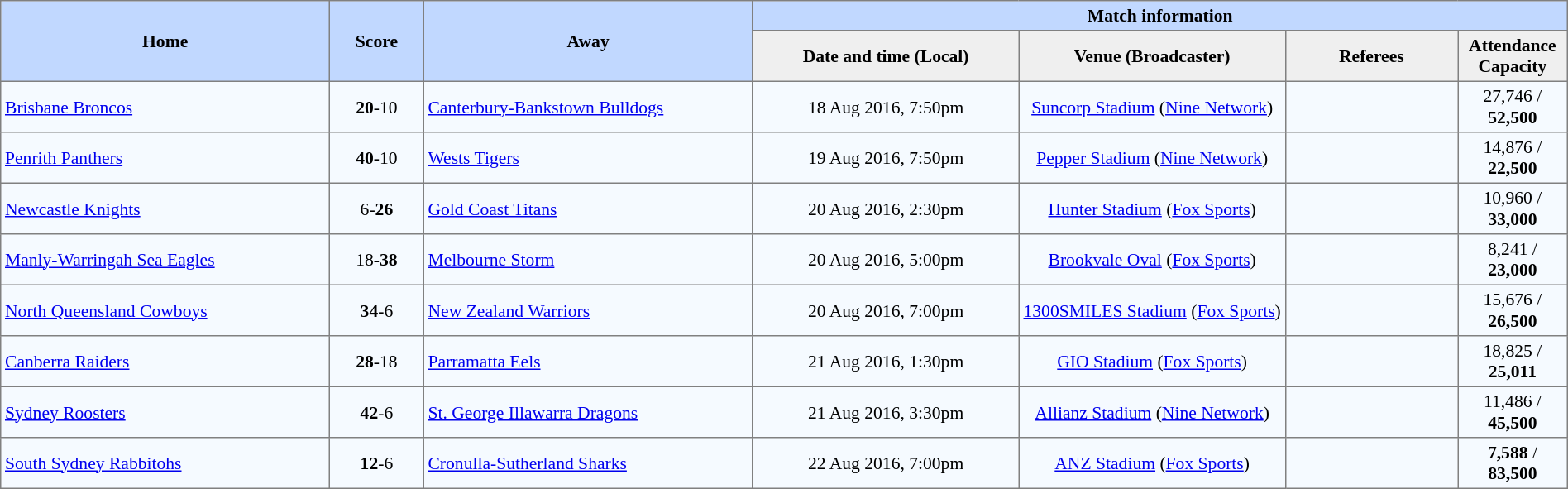<table border="1" cellpadding="3" cellspacing="0" style="border-collapse:collapse; font-size:90%; width:100%;">
<tr style="background:#c1d8ff;">
<th rowspan="2" style="width:21%;">Home</th>
<th rowspan="2" style="width:6%;">Score</th>
<th rowspan="2" style="width:21%;">Away</th>
<th colspan=6>Match information</th>
</tr>
<tr style="background:#efefef;">
<th width=17%>Date and time (Local)</th>
<th width="17%">Venue (Broadcaster)</th>
<th width=11%>Referees</th>
<th width=7%>Attendance <strong>Capacity</strong></th>
</tr>
<tr style="text-align:center; background:#f5faff;">
<td align="left"> <a href='#'>Brisbane Broncos</a></td>
<td><strong>20</strong>-10</td>
<td align="left"> <a href='#'>Canterbury-Bankstown Bulldogs</a></td>
<td>18 Aug 2016, 7:50pm</td>
<td><a href='#'>Suncorp Stadium</a> (<a href='#'>Nine Network</a>)</td>
<td></td>
<td>27,746 / <strong>52,500</strong></td>
</tr>
<tr style="text-align:center; background:#f5faff;">
<td align="left"> <a href='#'>Penrith Panthers</a></td>
<td><strong>40</strong>-10</td>
<td align="left"> <a href='#'>Wests Tigers</a></td>
<td>19 Aug 2016, 7:50pm</td>
<td><a href='#'>Pepper Stadium</a> (<a href='#'>Nine Network</a>)</td>
<td></td>
<td>14,876 / <strong>22,500</strong></td>
</tr>
<tr style="text-align:center; background:#f5faff;">
<td align="left"> <a href='#'>Newcastle Knights</a></td>
<td>6-<strong>26</strong></td>
<td align="left"> <a href='#'>Gold Coast Titans</a></td>
<td>20 Aug 2016, 2:30pm</td>
<td><a href='#'>Hunter Stadium</a>  (<a href='#'>Fox Sports</a>)</td>
<td></td>
<td>10,960 / <strong>33,000</strong></td>
</tr>
<tr style="text-align:center; background:#f5faff;">
<td align="left"> <a href='#'>Manly-Warringah Sea Eagles</a></td>
<td>18-<strong>38</strong></td>
<td align="left"> <a href='#'>Melbourne Storm</a></td>
<td>20 Aug 2016, 5:00pm</td>
<td><a href='#'>Brookvale Oval</a>  (<a href='#'>Fox Sports</a>)</td>
<td></td>
<td>8,241 / <strong>23,000</strong></td>
</tr>
<tr style="text-align:center; background:#f5faff;">
<td align="left"> <a href='#'>North Queensland Cowboys</a></td>
<td><strong>34</strong>-6</td>
<td align="left"> <a href='#'>New Zealand Warriors</a></td>
<td>20 Aug 2016, 7:00pm</td>
<td><a href='#'>1300SMILES Stadium</a>  (<a href='#'>Fox Sports</a>)</td>
<td></td>
<td>15,676 / <strong>26,500</strong></td>
</tr>
<tr style="text-align:center; background:#f5faff;">
<td align="left"> <a href='#'>Canberra Raiders</a></td>
<td><strong>28</strong>-18</td>
<td align="left"> <a href='#'>Parramatta Eels</a></td>
<td>21 Aug 2016, 1:30pm</td>
<td><a href='#'>GIO Stadium</a>  (<a href='#'>Fox Sports</a>)</td>
<td></td>
<td>18,825 / <strong>25,011</strong></td>
</tr>
<tr style="text-align:center; background:#f5faff;">
<td align="left"> <a href='#'>Sydney Roosters</a></td>
<td><strong>42</strong>-6</td>
<td align="left"> <a href='#'>St. George Illawarra Dragons</a></td>
<td>21 Aug 2016, 3:30pm</td>
<td><a href='#'>Allianz Stadium</a> (<a href='#'>Nine Network</a>)</td>
<td></td>
<td>11,486 / <strong>45,500</strong></td>
</tr>
<tr style="text-align:center; background:#f5faff;">
<td align="left"> <a href='#'>South Sydney Rabbitohs</a></td>
<td><strong>12</strong>-6</td>
<td align="left"> <a href='#'>Cronulla-Sutherland Sharks</a></td>
<td>22 Aug 2016, 7:00pm</td>
<td><a href='#'>ANZ Stadium</a>  (<a href='#'>Fox Sports</a>)</td>
<td></td>
<td><strong>7,588</strong> / <strong>83,500</strong></td>
</tr>
</table>
